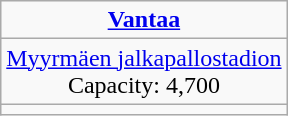<table class="wikitable" style="text-align:center;">
<tr>
<td><strong><a href='#'>Vantaa</a></strong></td>
</tr>
<tr>
<td><a href='#'>Myyrmäen jalkapallostadion</a><br>Capacity: 4,700</td>
</tr>
<tr>
<td></td>
</tr>
</table>
